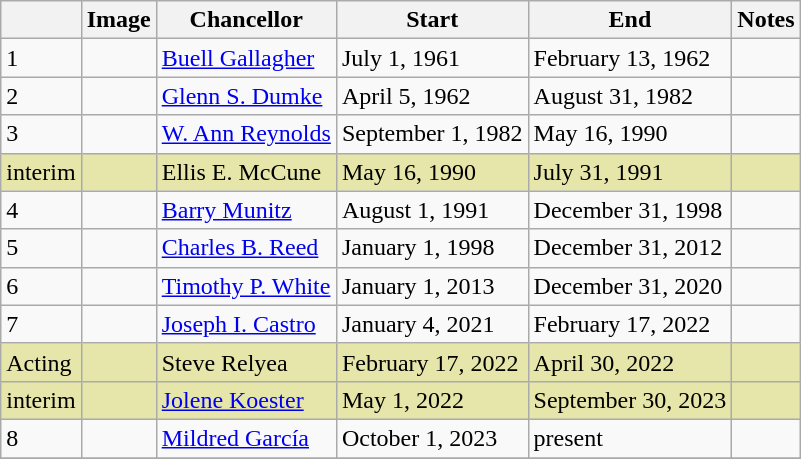<table class="wikitable">
<tr>
<th></th>
<th>Image</th>
<th>Chancellor</th>
<th>Start</th>
<th>End</th>
<th>Notes</th>
</tr>
<tr>
<td>1</td>
<td></td>
<td><a href='#'>Buell Gallagher</a></td>
<td>July 1, 1961</td>
<td>February 13, 1962</td>
<td></td>
</tr>
<tr>
<td>2</td>
<td></td>
<td><a href='#'>Glenn S. Dumke</a></td>
<td>April 5, 1962</td>
<td>August 31, 1982</td>
<td></td>
</tr>
<tr>
<td>3</td>
<td></td>
<td><a href='#'>W. Ann Reynolds</a></td>
<td>September 1, 1982</td>
<td>May 16, 1990</td>
<td></td>
</tr>
<tr bgcolor="#e6e6aa">
<td>interim</td>
<td></td>
<td>Ellis E. McCune</td>
<td>May 16, 1990</td>
<td>July 31, 1991</td>
<td></td>
</tr>
<tr>
<td>4</td>
<td></td>
<td><a href='#'>Barry Munitz</a></td>
<td>August 1, 1991</td>
<td>December 31, 1998</td>
<td></td>
</tr>
<tr>
<td>5</td>
<td></td>
<td><a href='#'>Charles B. Reed</a></td>
<td>January 1, 1998</td>
<td>December 31, 2012</td>
<td></td>
</tr>
<tr>
<td>6</td>
<td></td>
<td><a href='#'>Timothy P. White</a></td>
<td>January 1, 2013</td>
<td>December 31, 2020</td>
<td></td>
</tr>
<tr>
<td>7</td>
<td></td>
<td><a href='#'>Joseph I. Castro</a></td>
<td>January 4, 2021</td>
<td>February 17, 2022</td>
<td></td>
</tr>
<tr bgcolor="#e6e6aa">
<td>Acting</td>
<td></td>
<td>Steve Relyea</td>
<td>February 17, 2022</td>
<td>April 30, 2022</td>
<td></td>
</tr>
<tr bgcolor="#e6e6aa">
<td>interim</td>
<td></td>
<td><a href='#'>Jolene Koester</a></td>
<td>May 1, 2022</td>
<td>September 30, 2023</td>
<td></td>
</tr>
<tr>
<td>8</td>
<td></td>
<td><a href='#'>Mildred García</a></td>
<td>October 1, 2023</td>
<td>present</td>
<td></td>
</tr>
<tr>
</tr>
</table>
